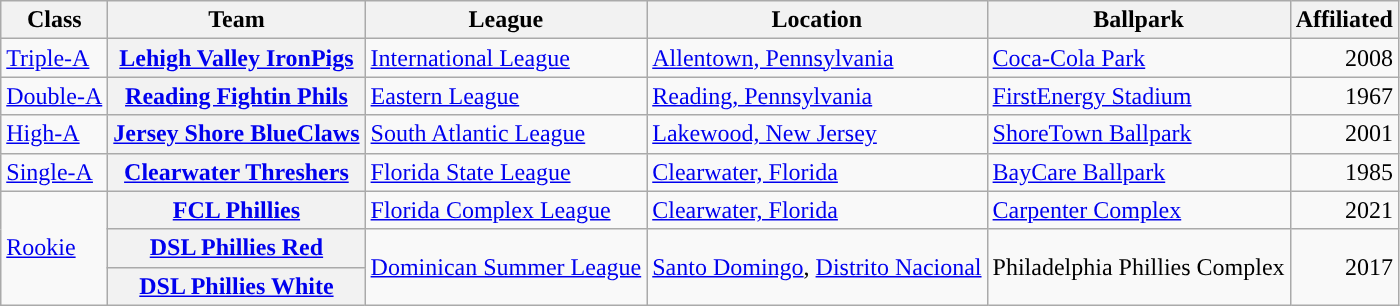<table class="wikitable plainrowheaders sortable">
<tr>
<th scope="col">Class</th>
<th scope="col">Team</th>
<th scope="col">League</th>
<th scope="col">Location</th>
<th scope="col">Ballpark</th>
<th scope="col">Affiliated</th>
</tr>
<tr>
<td><a href='#'>Triple-A</a></td>
<th scope="row"><a href='#'>Lehigh Valley IronPigs</a></th>
<td><a href='#'>International League</a></td>
<td><a href='#'>Allentown, Pennsylvania</a></td>
<td><a href='#'>Coca-Cola Park</a></td>
<td align="right">2008</td>
</tr>
<tr>
<td><a href='#'>Double-A</a></td>
<th scope="row"><a href='#'>Reading Fightin Phils</a></th>
<td><a href='#'>Eastern League</a></td>
<td><a href='#'>Reading, Pennsylvania</a></td>
<td><a href='#'>FirstEnergy Stadium</a></td>
<td align="right">1967</td>
</tr>
<tr>
<td><a href='#'>High-A</a></td>
<th scope="row"><a href='#'>Jersey Shore BlueClaws</a></th>
<td><a href='#'>South Atlantic League</a></td>
<td><a href='#'>Lakewood, New Jersey</a></td>
<td><a href='#'>ShoreTown Ballpark</a></td>
<td align="right">2001</td>
</tr>
<tr>
<td><a href='#'>Single-A</a></td>
<th scope="row"><a href='#'>Clearwater Threshers</a></th>
<td><a href='#'>Florida State League</a></td>
<td><a href='#'>Clearwater, Florida</a></td>
<td><a href='#'>BayCare Ballpark</a></td>
<td align="right">1985</td>
</tr>
<tr>
<td rowspan=3><a href='#'>Rookie</a></td>
<th scope="row"><a href='#'>FCL Phillies</a></th>
<td><a href='#'>Florida Complex League</a></td>
<td><a href='#'>Clearwater, Florida</a></td>
<td><a href='#'>Carpenter Complex</a></td>
<td align="right">2021</td>
</tr>
<tr>
<th scope="row"><a href='#'>DSL Phillies Red</a></th>
<td rowspan=2><a href='#'>Dominican Summer League</a></td>
<td rowspan=2><a href='#'>Santo Domingo</a>, <a href='#'>Distrito Nacional</a></td>
<td rowspan=2>Philadelphia Phillies Complex</td>
<td rowspan=2 align="right">2017</td>
</tr>
<tr>
<th scope="row"><a href='#'>DSL Phillies White</a></th>
</tr>
</table>
